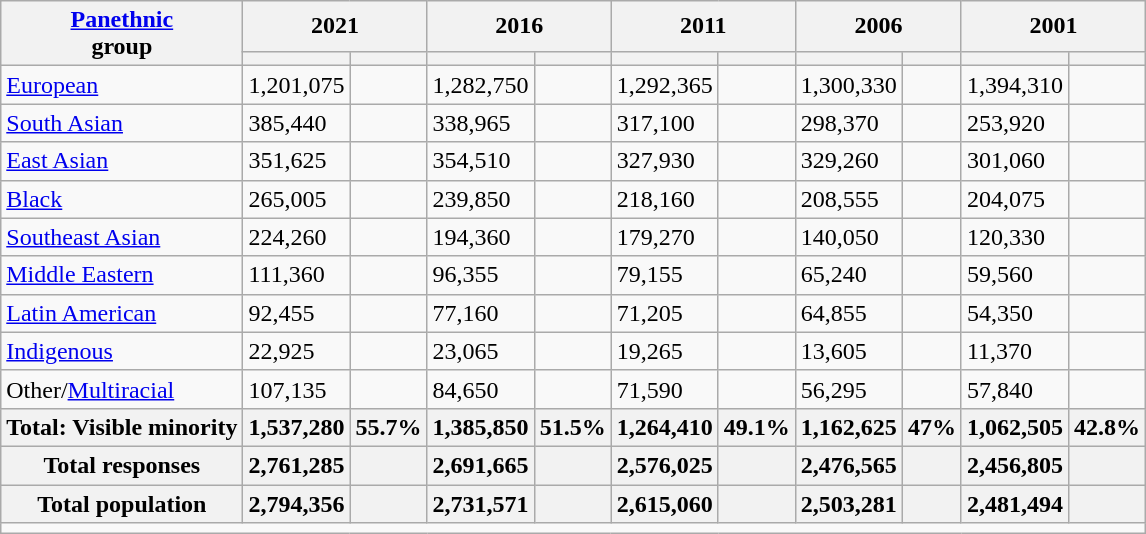<table class="wikitable collapsible sortable">
<tr>
<th rowspan="2"><a href='#'>Panethnic</a><br>group</th>
<th colspan="2">2021</th>
<th colspan="2">2016</th>
<th colspan="2">2011</th>
<th colspan="2">2006</th>
<th colspan="2">2001</th>
</tr>
<tr>
<th><a href='#'></a></th>
<th></th>
<th></th>
<th></th>
<th></th>
<th></th>
<th></th>
<th></th>
<th></th>
<th></th>
</tr>
<tr>
<td><a href='#'>European</a></td>
<td>1,201,075</td>
<td></td>
<td>1,282,750</td>
<td></td>
<td>1,292,365</td>
<td></td>
<td>1,300,330</td>
<td></td>
<td>1,394,310</td>
<td></td>
</tr>
<tr>
<td><a href='#'>South Asian</a></td>
<td>385,440</td>
<td></td>
<td>338,965</td>
<td></td>
<td>317,100</td>
<td></td>
<td>298,370</td>
<td></td>
<td>253,920</td>
<td></td>
</tr>
<tr>
<td><a href='#'>East Asian</a></td>
<td>351,625</td>
<td></td>
<td>354,510</td>
<td></td>
<td>327,930</td>
<td></td>
<td>329,260</td>
<td></td>
<td>301,060</td>
<td></td>
</tr>
<tr>
<td><a href='#'>Black</a></td>
<td>265,005</td>
<td></td>
<td>239,850</td>
<td></td>
<td>218,160</td>
<td></td>
<td>208,555</td>
<td></td>
<td>204,075</td>
<td></td>
</tr>
<tr>
<td><a href='#'>Southeast Asian</a></td>
<td>224,260</td>
<td></td>
<td>194,360</td>
<td></td>
<td>179,270</td>
<td></td>
<td>140,050</td>
<td></td>
<td>120,330</td>
<td></td>
</tr>
<tr>
<td><a href='#'>Middle Eastern</a></td>
<td>111,360</td>
<td></td>
<td>96,355</td>
<td></td>
<td>79,155</td>
<td></td>
<td>65,240</td>
<td></td>
<td>59,560</td>
<td></td>
</tr>
<tr>
<td><a href='#'>Latin American</a></td>
<td>92,455</td>
<td></td>
<td>77,160</td>
<td></td>
<td>71,205</td>
<td></td>
<td>64,855</td>
<td></td>
<td>54,350</td>
<td></td>
</tr>
<tr>
<td><a href='#'>Indigenous</a></td>
<td>22,925</td>
<td></td>
<td>23,065</td>
<td></td>
<td>19,265</td>
<td></td>
<td>13,605</td>
<td></td>
<td>11,370</td>
<td></td>
</tr>
<tr>
<td>Other/<a href='#'>Multiracial</a></td>
<td>107,135</td>
<td></td>
<td>84,650</td>
<td></td>
<td>71,590</td>
<td></td>
<td>56,295</td>
<td></td>
<td>57,840</td>
<td></td>
</tr>
<tr>
<th>Total: Visible minority</th>
<th>1,537,280</th>
<th>55.7%</th>
<th>1,385,850</th>
<th>51.5%</th>
<th>1,264,410</th>
<th>49.1%</th>
<th>1,162,625</th>
<th>47%</th>
<th>1,062,505</th>
<th>42.8%</th>
</tr>
<tr>
<th>Total responses</th>
<th>2,761,285</th>
<th></th>
<th>2,691,665</th>
<th></th>
<th>2,576,025</th>
<th></th>
<th>2,476,565</th>
<th></th>
<th>2,456,805</th>
<th></th>
</tr>
<tr>
<th>Total population</th>
<th>2,794,356</th>
<th></th>
<th>2,731,571</th>
<th></th>
<th>2,615,060</th>
<th></th>
<th>2,503,281</th>
<th></th>
<th>2,481,494</th>
<th></th>
</tr>
<tr class="sortbottom">
<td colspan="15"></td>
</tr>
</table>
